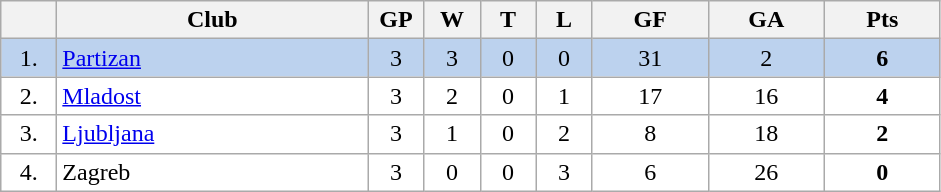<table class="wikitable">
<tr>
<th width="30"></th>
<th width="200">Club</th>
<th width="30">GP</th>
<th width="30">W</th>
<th width="30">T</th>
<th width="30">L</th>
<th width="70">GF</th>
<th width="70">GA</th>
<th width="70">Pts</th>
</tr>
<tr bgcolor="#BCD2EE" align="center">
<td>1.</td>
<td align="left"><a href='#'>Partizan</a></td>
<td>3</td>
<td>3</td>
<td>0</td>
<td>0</td>
<td>31</td>
<td>2</td>
<td><strong>6</strong></td>
</tr>
<tr bgcolor="#FFFFFF" align="center">
<td>2.</td>
<td align="left"><a href='#'>Mladost</a></td>
<td>3</td>
<td>2</td>
<td>0</td>
<td>1</td>
<td>17</td>
<td>16</td>
<td><strong>4</strong></td>
</tr>
<tr bgcolor="#FFFFFF" align="center">
<td>3.</td>
<td align="left"><a href='#'>Ljubljana</a></td>
<td>3</td>
<td>1</td>
<td>0</td>
<td>2</td>
<td>8</td>
<td>18</td>
<td><strong>2</strong></td>
</tr>
<tr bgcolor="#FFFFFF" align="center">
<td>4.</td>
<td align="left">Zagreb</td>
<td>3</td>
<td>0</td>
<td>0</td>
<td>3</td>
<td>6</td>
<td>26</td>
<td><strong>0</strong></td>
</tr>
</table>
